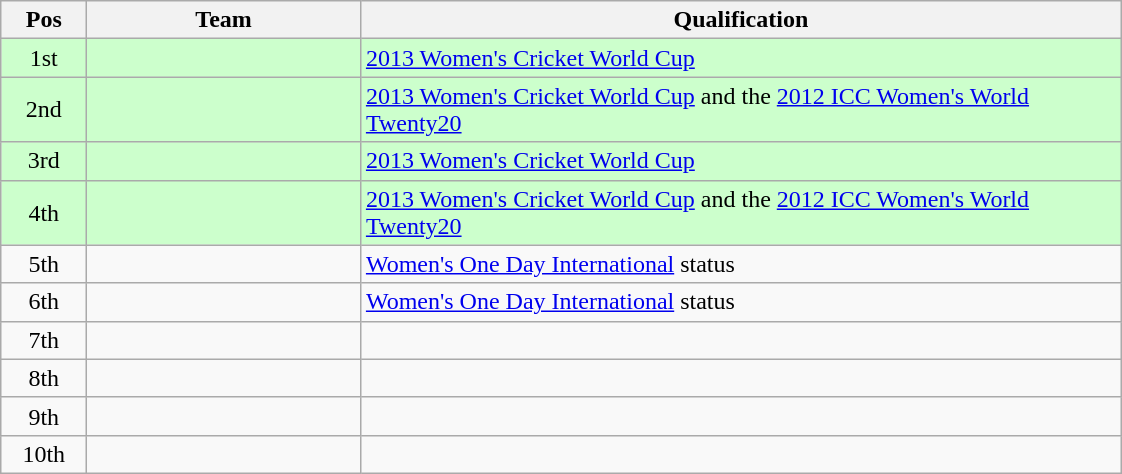<table class="wikitable">
<tr>
<th width=50>Pos</th>
<th width=175>Team</th>
<th width=500>Qualification</th>
</tr>
<tr style="background:#ccffcc">
<td align="center">1st</td>
<td></td>
<td><a href='#'>2013 Women's Cricket World Cup</a></td>
</tr>
<tr style="background:#ccffcc">
<td align="center">2nd</td>
<td></td>
<td><a href='#'>2013 Women's Cricket World Cup</a> and the <a href='#'>2012 ICC Women's World Twenty20</a></td>
</tr>
<tr style="background:#ccffcc">
<td align="center">3rd</td>
<td></td>
<td><a href='#'>2013 Women's Cricket World Cup</a></td>
</tr>
<tr style="background:#ccffcc">
<td align="center">4th</td>
<td></td>
<td><a href='#'>2013 Women's Cricket World Cup</a> and the <a href='#'>2012 ICC Women's World Twenty20</a></td>
</tr>
<tr>
<td align="center">5th</td>
<td></td>
<td><a href='#'>Women's One Day International</a> status</td>
</tr>
<tr>
<td align="center">6th</td>
<td></td>
<td><a href='#'>Women's One Day International</a> status</td>
</tr>
<tr>
<td align="center">7th</td>
<td></td>
<td></td>
</tr>
<tr>
<td align="center">8th</td>
<td></td>
<td></td>
</tr>
<tr>
<td align="center">9th</td>
<td></td>
<td></td>
</tr>
<tr>
<td align="center">10th</td>
<td></td>
<td></td>
</tr>
</table>
